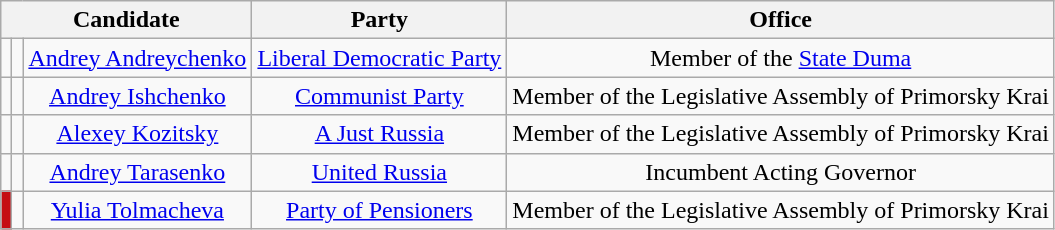<table class="wikitable" style="text-align:center;">
<tr>
<th colspan=3>Candidate</th>
<th>Party</th>
<th>Office</th>
</tr>
<tr>
<td bgcolor=></td>
<td></td>
<td><a href='#'>Andrey Andreychenko</a></td>
<td><a href='#'>Liberal Democratic Party</a></td>
<td>Member of the <a href='#'>State Duma</a></td>
</tr>
<tr>
<td bgcolor=></td>
<td></td>
<td><a href='#'>Andrey Ishchenko</a></td>
<td><a href='#'>Communist Party</a></td>
<td>Member of the Legislative Assembly of Primorsky Krai</td>
</tr>
<tr>
<td bgcolor=></td>
<td></td>
<td><a href='#'>Alexey Kozitsky</a></td>
<td><a href='#'>A Just Russia</a></td>
<td>Member of the Legislative Assembly of Primorsky Krai</td>
</tr>
<tr>
<td bgcolor=></td>
<td></td>
<td><a href='#'>Andrey Tarasenko</a></td>
<td><a href='#'>United Russia</a></td>
<td>Incumbent Acting Governor</td>
</tr>
<tr>
<td bgcolor=#c50d13></td>
<td></td>
<td><a href='#'>Yulia Tolmacheva</a></td>
<td><a href='#'>Party of Pensioners</a></td>
<td>Member of the Legislative Assembly of Primorsky Krai</td>
</tr>
</table>
